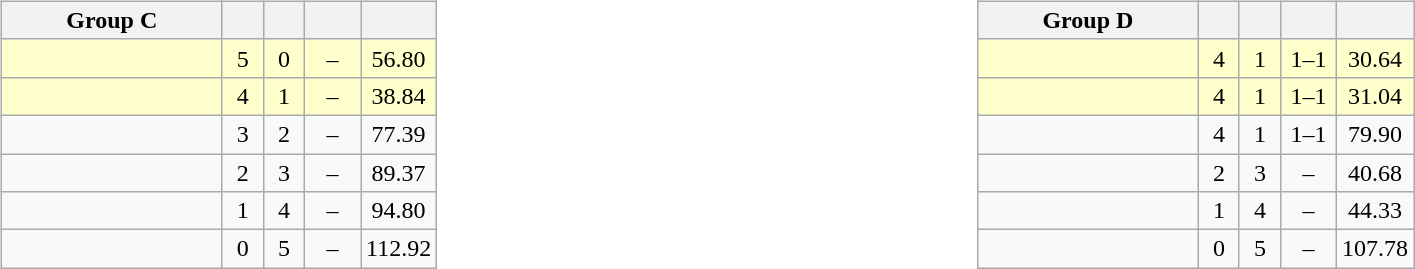<table>
<tr>
<td valign=top width=10%><br><table class="wikitable" style="text-align: center;">
<tr>
<th width=140>Group C</th>
<th width=20></th>
<th width=20></th>
<th width=30></th>
<th width=20></th>
</tr>
<tr bgcolor=#ffffcc>
<td style="text-align:left;"></td>
<td>5</td>
<td>0</td>
<td>–</td>
<td>56.80</td>
</tr>
<tr bgcolor=#ffffcc>
<td style="text-align:left;"></td>
<td>4</td>
<td>1</td>
<td>–</td>
<td>38.84</td>
</tr>
<tr>
<td style="text-align:left;"></td>
<td>3</td>
<td>2</td>
<td>–</td>
<td>77.39</td>
</tr>
<tr>
<td style="text-align:left;"></td>
<td>2</td>
<td>3</td>
<td>–</td>
<td>89.37</td>
</tr>
<tr>
<td style="text-align:left;"></td>
<td>1</td>
<td>4</td>
<td>–</td>
<td>94.80</td>
</tr>
<tr>
<td style="text-align:left;"></td>
<td>0</td>
<td>5</td>
<td>–</td>
<td>112.92</td>
</tr>
</table>
</td>
<td valign=top width=9%><br><table class="wikitable" style="text-align: center;">
<tr>
<th width=140>Group D</th>
<th width=20></th>
<th width=20></th>
<th width=30></th>
<th width=20></th>
</tr>
<tr bgcolor=#ffffcc>
<td style="text-align:left;"></td>
<td>4</td>
<td>1</td>
<td>1–1</td>
<td>30.64</td>
</tr>
<tr bgcolor=#ffffcc>
<td style="text-align:left;"></td>
<td>4</td>
<td>1</td>
<td>1–1</td>
<td>31.04</td>
</tr>
<tr>
<td style="text-align:left;"></td>
<td>4</td>
<td>1</td>
<td>1–1</td>
<td>79.90</td>
</tr>
<tr>
<td style="text-align:left;"></td>
<td>2</td>
<td>3</td>
<td>–</td>
<td>40.68</td>
</tr>
<tr>
<td style="text-align:left;"></td>
<td>1</td>
<td>4</td>
<td>–</td>
<td>44.33</td>
</tr>
<tr>
<td style="text-align:left;"></td>
<td>0</td>
<td>5</td>
<td>–</td>
<td>107.78</td>
</tr>
</table>
</td>
</tr>
</table>
